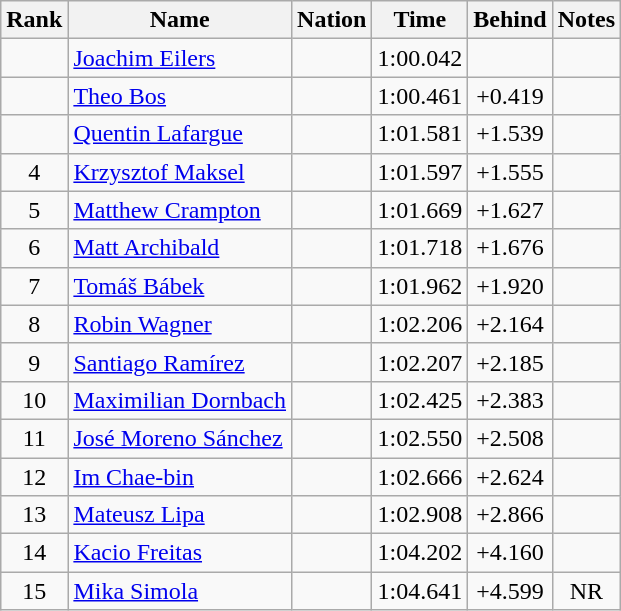<table class="wikitable sortable" style="text-align:center">
<tr>
<th>Rank</th>
<th>Name</th>
<th>Nation</th>
<th>Time</th>
<th>Behind</th>
<th>Notes</th>
</tr>
<tr>
<td></td>
<td align=left><a href='#'>Joachim Eilers</a></td>
<td align=left></td>
<td>1:00.042</td>
<td></td>
<td></td>
</tr>
<tr>
<td></td>
<td align=left><a href='#'>Theo Bos</a></td>
<td align=left></td>
<td>1:00.461</td>
<td>+0.419</td>
<td></td>
</tr>
<tr>
<td></td>
<td align=left><a href='#'>Quentin Lafargue</a></td>
<td align=left></td>
<td>1:01.581</td>
<td>+1.539</td>
<td></td>
</tr>
<tr>
<td>4</td>
<td align=left><a href='#'>Krzysztof Maksel</a></td>
<td align=left></td>
<td>1:01.597</td>
<td>+1.555</td>
<td></td>
</tr>
<tr>
<td>5</td>
<td align=left><a href='#'>Matthew Crampton</a></td>
<td align=left></td>
<td>1:01.669</td>
<td>+1.627</td>
<td></td>
</tr>
<tr>
<td>6</td>
<td align=left><a href='#'>Matt Archibald</a></td>
<td align=left></td>
<td>1:01.718</td>
<td>+1.676</td>
<td></td>
</tr>
<tr>
<td>7</td>
<td align=left><a href='#'>Tomáš Bábek</a></td>
<td align=left></td>
<td>1:01.962</td>
<td>+1.920</td>
<td></td>
</tr>
<tr>
<td>8</td>
<td align=left><a href='#'>Robin Wagner</a></td>
<td align=left></td>
<td>1:02.206</td>
<td>+2.164</td>
<td></td>
</tr>
<tr>
<td>9</td>
<td align=left><a href='#'>Santiago Ramírez</a></td>
<td align=left></td>
<td>1:02.207</td>
<td>+2.185</td>
<td></td>
</tr>
<tr>
<td>10</td>
<td align=left><a href='#'>Maximilian Dornbach</a></td>
<td align=left></td>
<td>1:02.425</td>
<td>+2.383</td>
<td></td>
</tr>
<tr>
<td>11</td>
<td align=left><a href='#'>José Moreno Sánchez</a></td>
<td align=left></td>
<td>1:02.550</td>
<td>+2.508</td>
<td></td>
</tr>
<tr>
<td>12</td>
<td align=left><a href='#'>Im Chae-bin</a></td>
<td align=left></td>
<td>1:02.666</td>
<td>+2.624</td>
<td></td>
</tr>
<tr>
<td>13</td>
<td align=left><a href='#'>Mateusz Lipa</a></td>
<td align=left></td>
<td>1:02.908</td>
<td>+2.866</td>
<td></td>
</tr>
<tr>
<td>14</td>
<td align=left><a href='#'>Kacio Freitas</a></td>
<td align=left></td>
<td>1:04.202</td>
<td>+4.160</td>
<td></td>
</tr>
<tr>
<td>15</td>
<td align=left><a href='#'>Mika Simola</a></td>
<td align=left></td>
<td>1:04.641</td>
<td>+4.599</td>
<td>NR</td>
</tr>
</table>
